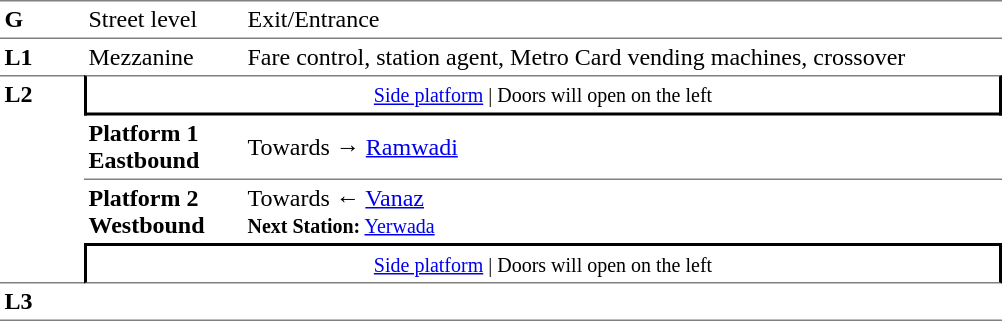<table table border=0 cellspacing=0 cellpadding=3>
<tr>
<td style="border-bottom:solid 1px grey;border-top:solid 1px grey;" width=50 valign=top><strong>G</strong></td>
<td style="border-top:solid 1px grey;border-bottom:solid 1px grey;" width=100 valign=top>Street level</td>
<td style="border-top:solid 1px grey;border-bottom:solid 1px grey;" width=500 valign=top>Exit/Entrance</td>
</tr>
<tr>
<td valign=top><strong>L1</strong></td>
<td valign=top>Mezzanine</td>
<td valign=top>Fare control, station agent, Metro Card vending machines, crossover<br></td>
</tr>
<tr>
<td style="border-top:solid 1px grey;border-bottom:solid 1px grey;" width=50 rowspan=4 valign=top><strong>L2</strong></td>
<td style="border-top:solid 1px grey;border-right:solid 2px black;border-left:solid 2px black;border-bottom:solid 2px black;text-align:center;" colspan=2><small><a href='#'>Side platform</a> | Doors will open on the left </small></td>
</tr>
<tr>
<td style="border-bottom:solid 1px grey;" width=100><span><strong>Platform 1</strong><br><strong>Eastbound</strong></span></td>
<td style="border-bottom:solid 1px grey;" width=500>Towards → <a href='#'>Ramwadi</a></td>
</tr>
<tr>
<td><span><strong>Platform 2</strong><br><strong>Westbound</strong></span></td>
<td>Towards ← <a href='#'>Vanaz</a><br><small><strong>Next Station:</strong> <a href='#'>Yerwada</a></small></td>
</tr>
<tr>
<td style="border-top:solid 2px black;border-right:solid 2px black;border-left:solid 2px black;border-bottom:solid 1px grey;" colspan=2  align=center><small><a href='#'>Side platform</a> | Doors will open on the left </small></td>
</tr>
<tr>
<td style="border-bottom:solid 1px grey;" width=50 rowspan=2 valign=top><strong>L3</strong></td>
<td style="border-bottom:solid 1px grey;" width=100></td>
<td style="border-bottom:solid 1px grey;" width=500></td>
</tr>
<tr>
</tr>
</table>
